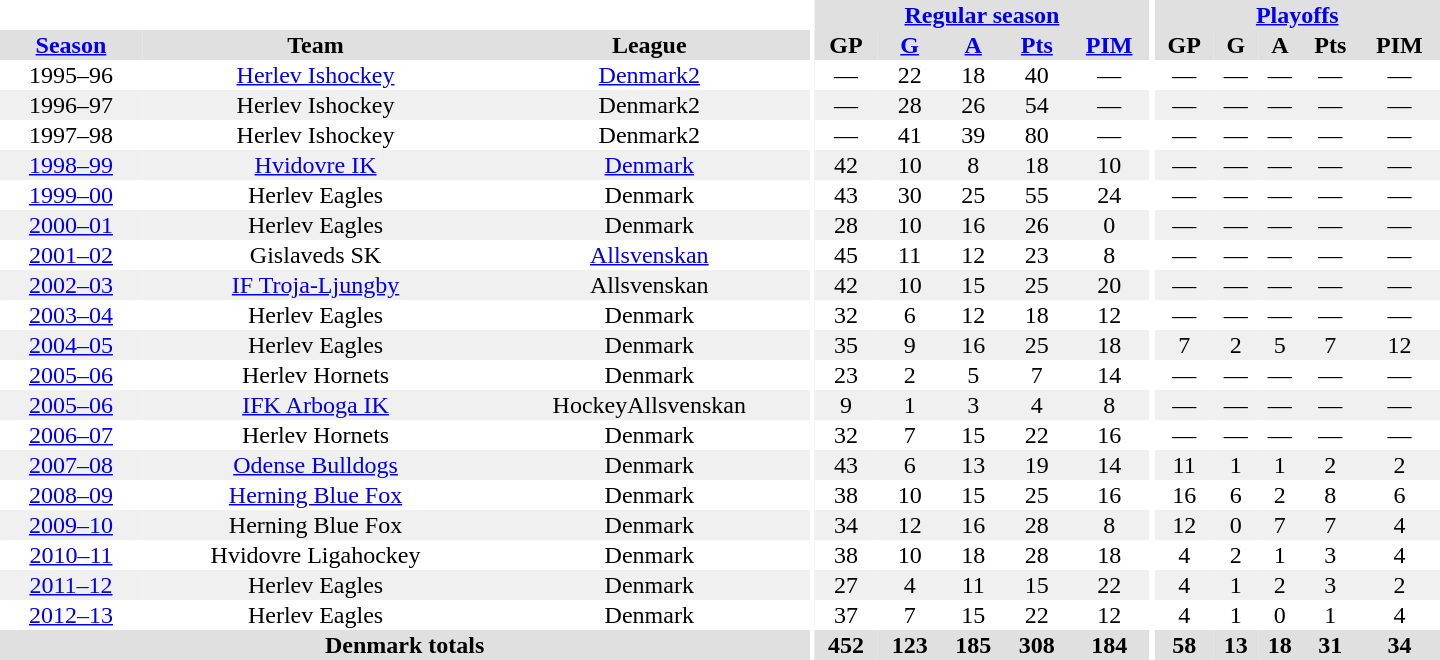<table border="0" cellpadding="1" cellspacing="0" style="text-align:center; width:60em">
<tr bgcolor="#e0e0e0">
<th colspan="3" bgcolor="#ffffff"></th>
<th rowspan="99" bgcolor="#ffffff"></th>
<th colspan="5"><a href='#'>Regular season</a></th>
<th rowspan="99" bgcolor="#ffffff"></th>
<th colspan="5"><a href='#'>Playoffs</a></th>
</tr>
<tr bgcolor="#e0e0e0">
<th><a href='#'>Season</a></th>
<th>Team</th>
<th>League</th>
<th>GP</th>
<th><a href='#'>G</a></th>
<th><a href='#'>A</a></th>
<th><a href='#'>Pts</a></th>
<th><a href='#'>PIM</a></th>
<th>GP</th>
<th>G</th>
<th>A</th>
<th>Pts</th>
<th>PIM</th>
</tr>
<tr>
<td>1995–96</td>
<td><a href='#'>Herlev Ishockey</a></td>
<td><a href='#'>Denmark2</a></td>
<td>—</td>
<td>22</td>
<td>18</td>
<td>40</td>
<td>—</td>
<td>—</td>
<td>—</td>
<td>—</td>
<td>—</td>
<td>—</td>
</tr>
<tr bgcolor="#f0f0f0">
<td>1996–97</td>
<td>Herlev Ishockey</td>
<td>Denmark2</td>
<td>—</td>
<td>28</td>
<td>26</td>
<td>54</td>
<td>—</td>
<td>—</td>
<td>—</td>
<td>—</td>
<td>—</td>
<td>—</td>
</tr>
<tr>
<td>1997–98</td>
<td>Herlev Ishockey</td>
<td>Denmark2</td>
<td>—</td>
<td>41</td>
<td>39</td>
<td>80</td>
<td>—</td>
<td>—</td>
<td>—</td>
<td>—</td>
<td>—</td>
<td>—</td>
</tr>
<tr bgcolor="#f0f0f0">
<td><a href='#'>1998–99</a></td>
<td><a href='#'>Hvidovre IK</a></td>
<td><a href='#'>Denmark</a></td>
<td>42</td>
<td>10</td>
<td>8</td>
<td>18</td>
<td>10</td>
<td>—</td>
<td>—</td>
<td>—</td>
<td>—</td>
<td>—</td>
</tr>
<tr>
<td><a href='#'>1999–00</a></td>
<td>Herlev Eagles</td>
<td>Denmark</td>
<td>43</td>
<td>30</td>
<td>25</td>
<td>55</td>
<td>24</td>
<td>—</td>
<td>—</td>
<td>—</td>
<td>—</td>
<td>—</td>
</tr>
<tr bgcolor="#f0f0f0">
<td><a href='#'>2000–01</a></td>
<td>Herlev Eagles</td>
<td>Denmark</td>
<td>28</td>
<td>10</td>
<td>16</td>
<td>26</td>
<td>0</td>
<td>—</td>
<td>—</td>
<td>—</td>
<td>—</td>
<td>—</td>
</tr>
<tr>
<td><a href='#'>2001–02</a></td>
<td>Gislaveds SK</td>
<td><a href='#'>Allsvenskan</a></td>
<td>45</td>
<td>11</td>
<td>12</td>
<td>23</td>
<td>8</td>
<td>—</td>
<td>—</td>
<td>—</td>
<td>—</td>
<td>—</td>
</tr>
<tr bgcolor="#f0f0f0">
<td><a href='#'>2002–03</a></td>
<td><a href='#'>IF Troja-Ljungby</a></td>
<td>Allsvenskan</td>
<td>42</td>
<td>10</td>
<td>15</td>
<td>25</td>
<td>20</td>
<td>—</td>
<td>—</td>
<td>—</td>
<td>—</td>
<td>—</td>
</tr>
<tr>
<td><a href='#'>2003–04</a></td>
<td>Herlev Eagles</td>
<td>Denmark</td>
<td>32</td>
<td>6</td>
<td>12</td>
<td>18</td>
<td>12</td>
<td>—</td>
<td>—</td>
<td>—</td>
<td>—</td>
<td>—</td>
</tr>
<tr bgcolor="#f0f0f0">
<td><a href='#'>2004–05</a></td>
<td>Herlev Eagles</td>
<td>Denmark</td>
<td>35</td>
<td>9</td>
<td>16</td>
<td>25</td>
<td>18</td>
<td>7</td>
<td>2</td>
<td>5</td>
<td>7</td>
<td>12</td>
</tr>
<tr>
<td><a href='#'>2005–06</a></td>
<td>Herlev Hornets</td>
<td>Denmark</td>
<td>23</td>
<td>2</td>
<td>5</td>
<td>7</td>
<td>14</td>
<td>—</td>
<td>—</td>
<td>—</td>
<td>—</td>
<td>—</td>
</tr>
<tr bgcolor="#f0f0f0">
<td><a href='#'>2005–06</a></td>
<td><a href='#'>IFK Arboga IK</a></td>
<td>HockeyAllsvenskan</td>
<td>9</td>
<td>1</td>
<td>3</td>
<td>4</td>
<td>8</td>
<td>—</td>
<td>—</td>
<td>—</td>
<td>—</td>
<td>—</td>
</tr>
<tr>
<td><a href='#'>2006–07</a></td>
<td>Herlev Hornets</td>
<td>Denmark</td>
<td>32</td>
<td>7</td>
<td>15</td>
<td>22</td>
<td>16</td>
<td>—</td>
<td>—</td>
<td>—</td>
<td>—</td>
<td>—</td>
</tr>
<tr bgcolor="#f0f0f0">
<td><a href='#'>2007–08</a></td>
<td><a href='#'>Odense Bulldogs</a></td>
<td>Denmark</td>
<td>43</td>
<td>6</td>
<td>13</td>
<td>19</td>
<td>14</td>
<td>11</td>
<td>1</td>
<td>1</td>
<td>2</td>
<td>2</td>
</tr>
<tr>
<td><a href='#'>2008–09</a></td>
<td><a href='#'>Herning Blue Fox</a></td>
<td>Denmark</td>
<td>38</td>
<td>10</td>
<td>15</td>
<td>25</td>
<td>16</td>
<td>16</td>
<td>6</td>
<td>2</td>
<td>8</td>
<td>6</td>
</tr>
<tr bgcolor="#f0f0f0">
<td><a href='#'>2009–10</a></td>
<td>Herning Blue Fox</td>
<td>Denmark</td>
<td>34</td>
<td>12</td>
<td>16</td>
<td>28</td>
<td>8</td>
<td>12</td>
<td>0</td>
<td>7</td>
<td>7</td>
<td>4</td>
</tr>
<tr>
<td><a href='#'>2010–11</a></td>
<td>Hvidovre Ligahockey</td>
<td>Denmark</td>
<td>38</td>
<td>10</td>
<td>18</td>
<td>28</td>
<td>18</td>
<td>4</td>
<td>2</td>
<td>1</td>
<td>3</td>
<td>4</td>
</tr>
<tr bgcolor="#f0f0f0">
<td><a href='#'>2011–12</a></td>
<td>Herlev Eagles</td>
<td>Denmark</td>
<td>27</td>
<td>4</td>
<td>11</td>
<td>15</td>
<td>22</td>
<td>4</td>
<td>1</td>
<td>2</td>
<td>3</td>
<td>2</td>
</tr>
<tr>
<td><a href='#'>2012–13</a></td>
<td>Herlev Eagles</td>
<td>Denmark</td>
<td>37</td>
<td>7</td>
<td>15</td>
<td>22</td>
<td>12</td>
<td>4</td>
<td>1</td>
<td>0</td>
<td>1</td>
<td>4</td>
</tr>
<tr>
</tr>
<tr ALIGN="center" bgcolor="#e0e0e0">
<th colspan="3">Denmark totals</th>
<th ALIGN="center">452</th>
<th ALIGN="center">123</th>
<th ALIGN="center">185</th>
<th ALIGN="center">308</th>
<th ALIGN="center">184</th>
<th ALIGN="center">58</th>
<th ALIGN="center">13</th>
<th ALIGN="center">18</th>
<th ALIGN="center">31</th>
<th ALIGN="center">34</th>
</tr>
</table>
